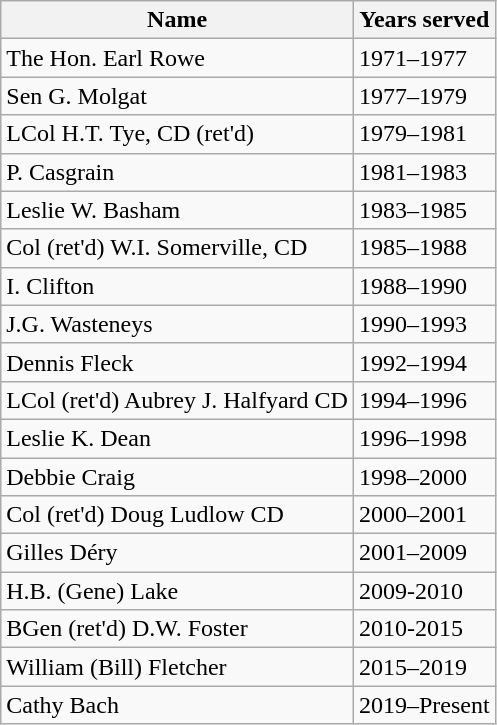<table class="wikitable">
<tr>
<th>Name</th>
<th>Years served </th>
</tr>
<tr>
<td>The Hon. Earl Rowe</td>
<td>1971–1977</td>
</tr>
<tr>
<td>Sen G. Molgat</td>
<td>1977–1979</td>
</tr>
<tr>
<td>LCol H.T. Tye, CD (ret'd)</td>
<td>1979–1981</td>
</tr>
<tr>
<td>P. Casgrain</td>
<td>1981–1983</td>
</tr>
<tr>
<td>Leslie W. Basham</td>
<td>1983–1985</td>
</tr>
<tr>
<td>Col (ret'd) W.I. Somerville, CD</td>
<td>1985–1988</td>
</tr>
<tr>
<td>I. Clifton</td>
<td>1988–1990</td>
</tr>
<tr>
<td>J.G. Wasteneys</td>
<td>1990–1993</td>
</tr>
<tr>
<td>Dennis Fleck</td>
<td>1992–1994</td>
</tr>
<tr>
<td>LCol (ret'd) Aubrey J. Halfyard CD</td>
<td>1994–1996</td>
</tr>
<tr>
<td>Leslie K. Dean</td>
<td>1996–1998</td>
</tr>
<tr>
<td>Debbie Craig</td>
<td>1998–2000</td>
</tr>
<tr>
<td>Col (ret'd) Doug Ludlow CD</td>
<td>2000–2001</td>
</tr>
<tr>
<td>Gilles Déry</td>
<td>2001–2009</td>
</tr>
<tr>
<td>H.B. (Gene) Lake</td>
<td>2009-2010</td>
</tr>
<tr>
<td>BGen (ret'd) D.W. Foster</td>
<td>2010-2015</td>
</tr>
<tr>
<td>William (Bill) Fletcher</td>
<td>2015–2019</td>
</tr>
<tr>
<td>Cathy Bach</td>
<td>2019–Present</td>
</tr>
</table>
